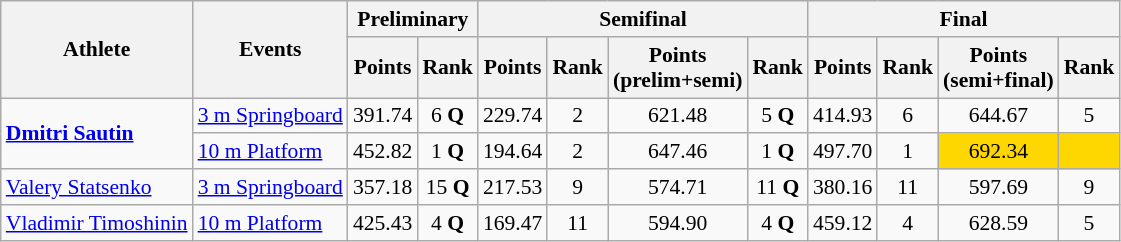<table class=wikitable style="font-size:90%">
<tr>
<th rowspan="2">Athlete</th>
<th rowspan="2">Events</th>
<th colspan="2">Preliminary</th>
<th colspan="4">Semifinal</th>
<th colspan="4">Final</th>
</tr>
<tr>
<th>Points</th>
<th>Rank</th>
<th>Points</th>
<th>Rank</th>
<th>Points <br>(prelim+semi)</th>
<th>Rank</th>
<th>Points</th>
<th>Rank</th>
<th>Points <br>(semi+final)</th>
<th>Rank</th>
</tr>
<tr>
<td rowspan=2><strong><a href='#'>Dmitri Sautin</a></strong></td>
<td><a href='#'>3 m Springboard</a></td>
<td align="center">391.74</td>
<td align="center">6 <strong>Q</strong></td>
<td align="center">229.74</td>
<td align="center">2</td>
<td align="center">621.48</td>
<td align="center">5 <strong>Q</strong></td>
<td align="center">414.93</td>
<td align="center">6</td>
<td align="center">644.67</td>
<td align="center">5</td>
</tr>
<tr>
<td><a href='#'>10 m Platform</a></td>
<td align="center">452.82</td>
<td align="center">1 <strong>Q</strong></td>
<td align="center">194.64</td>
<td align="center">2</td>
<td align="center">647.46</td>
<td align="center">1 <strong>Q</strong></td>
<td align="center">497.70</td>
<td align="center">1</td>
<td align="center" bgcolor="gold">692.34</td>
<td align="center" bgcolor="gold"></td>
</tr>
<tr>
<td><a href='#'>Valery Statsenko</a></td>
<td><a href='#'>3 m Springboard</a></td>
<td align="center">357.18</td>
<td align="center">15 <strong>Q</strong></td>
<td align="center">217.53</td>
<td align="center">9</td>
<td align="center">574.71</td>
<td align="center">11 <strong>Q</strong></td>
<td align="center">380.16</td>
<td align="center">11</td>
<td align="center">597.69</td>
<td align="center">9</td>
</tr>
<tr>
<td><a href='#'>Vladimir Timoshinin</a></td>
<td><a href='#'>10 m Platform</a></td>
<td align="center">425.43</td>
<td align="center">4 <strong>Q</strong></td>
<td align="center">169.47</td>
<td align="center">11</td>
<td align="center">594.90</td>
<td align="center">4 <strong>Q</strong></td>
<td align="center">459.12</td>
<td align="center">4</td>
<td align="center">628.59</td>
<td align="center">5</td>
</tr>
</table>
